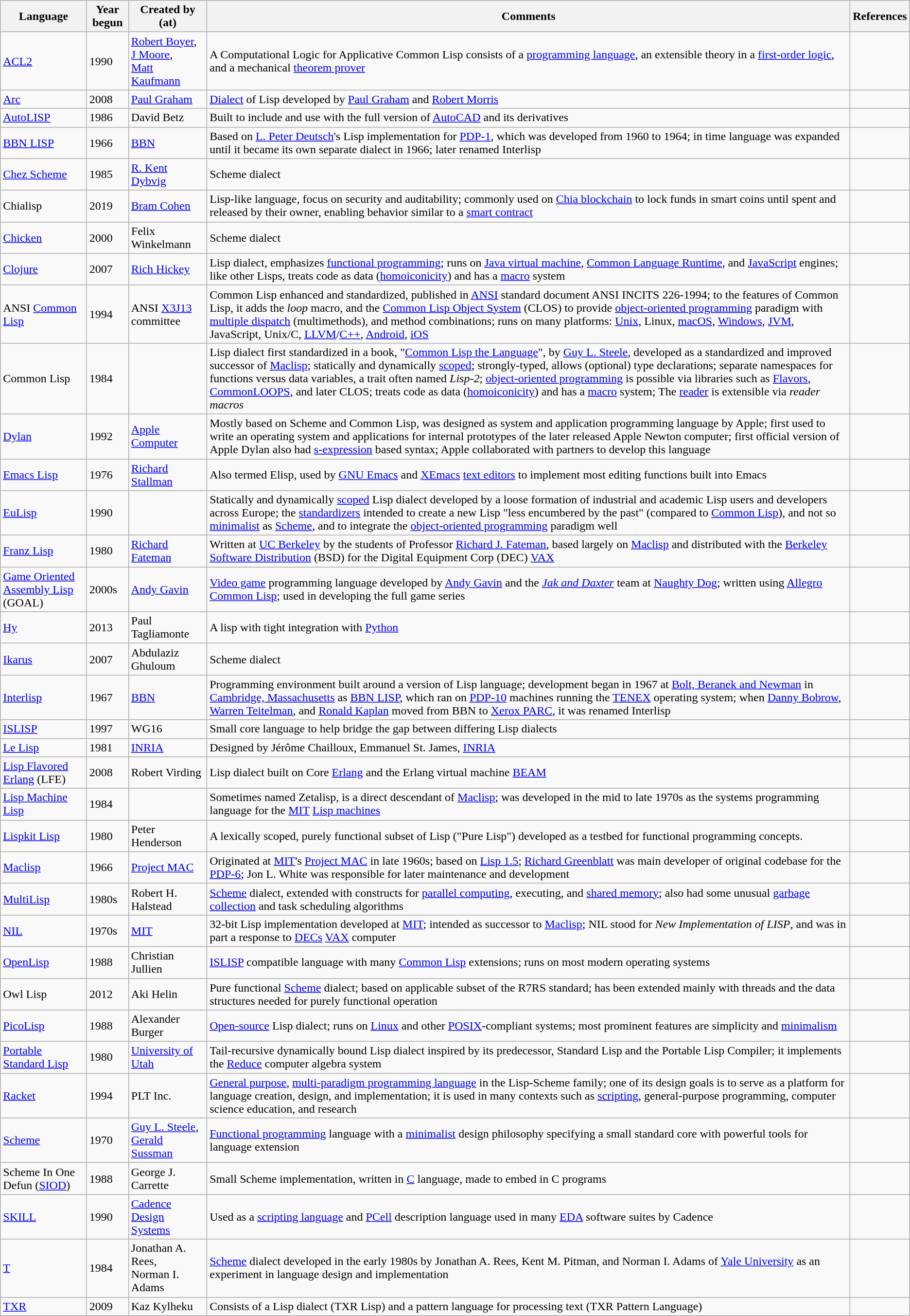<table class="wikitable sortable">
<tr>
<th>Language</th>
<th>Year begun</th>
<th>Created by (at)</th>
<th>Comments</th>
<th>References</th>
</tr>
<tr>
<td><a href='#'>ACL2</a></td>
<td>1990</td>
<td><a href='#'>Robert Boyer</a>,<br><a href='#'>J Moore</a>,<br><a href='#'>Matt Kaufmann</a></td>
<td>A Computational Logic for Applicative Common Lisp consists of a <a href='#'>programming language</a>, an extensible theory in a <a href='#'>first-order logic</a>, and a mechanical <a href='#'>theorem prover</a></td>
<td></td>
</tr>
<tr>
<td><a href='#'>Arc</a></td>
<td>2008</td>
<td><a href='#'>Paul Graham</a></td>
<td><a href='#'>Dialect</a> of Lisp developed by <a href='#'>Paul Graham</a> and <a href='#'>Robert Morris</a></td>
<td></td>
</tr>
<tr>
<td><a href='#'>AutoLISP</a></td>
<td>1986</td>
<td>David Betz</td>
<td>Built to include and use with the full version of <a href='#'>AutoCAD</a> and its derivatives</td>
<td></td>
</tr>
<tr>
<td><a href='#'>BBN LISP</a></td>
<td>1966</td>
<td><a href='#'>BBN</a></td>
<td>Based on <a href='#'>L. Peter Deutsch</a>'s Lisp implementation for <a href='#'>PDP-1</a>, which was developed from 1960 to 1964; in time language was expanded until it became its own separate dialect in 1966; later renamed Interlisp</td>
<td></td>
</tr>
<tr>
<td><a href='#'>Chez Scheme</a></td>
<td>1985</td>
<td><a href='#'>R. Kent Dybvig</a></td>
<td>Scheme dialect</td>
<td></td>
</tr>
<tr>
<td>Chialisp</td>
<td>2019</td>
<td><a href='#'>Bram Cohen</a></td>
<td>Lisp-like language, focus on security and auditability; commonly used on <a href='#'>Chia blockchain</a> to lock funds in smart coins until spent and released by their owner, enabling behavior similar to a <a href='#'>smart contract</a></td>
<td></td>
</tr>
<tr>
<td><a href='#'>Chicken</a></td>
<td>2000</td>
<td>Felix Winkelmann</td>
<td>Scheme dialect</td>
<td></td>
</tr>
<tr>
<td><a href='#'>Clojure</a></td>
<td>2007</td>
<td><a href='#'>Rich Hickey</a></td>
<td>Lisp dialect, emphasizes <a href='#'>functional programming</a>; runs on <a href='#'>Java virtual machine</a>, <a href='#'>Common Language Runtime</a>, and <a href='#'>JavaScript</a> engines; like other Lisps, treats code as data (<a href='#'>homoiconicity</a>) and has a <a href='#'>macro</a> system</td>
<td></td>
</tr>
<tr>
<td>ANSI <a href='#'>Common Lisp</a></td>
<td>1994</td>
<td>ANSI <a href='#'>X3J13</a> committee</td>
<td>Common Lisp enhanced and standardized, published in <a href='#'>ANSI</a> standard document ANSI INCITS 226-1994; to the features of Common Lisp, it adds the <em>loop</em> macro, and the <a href='#'>Common Lisp Object System</a> (CLOS) to provide <a href='#'>object-oriented programming</a> paradigm with <a href='#'>multiple dispatch</a> (multimethods), and method combinations; runs on many platforms: <a href='#'>Unix</a>, Linux, <a href='#'>macOS</a>, <a href='#'>Windows</a>, <a href='#'>JVM</a>, JavaScript, Unix/C, <a href='#'>LLVM</a>/<a href='#'>C++</a>, <a href='#'>Android</a>, <a href='#'>iOS</a></td>
<td></td>
</tr>
<tr>
<td>Common Lisp</td>
<td>1984</td>
<td></td>
<td>Lisp dialect first standardized in a book, "<a href='#'>Common Lisp the Language</a>", by <a href='#'>Guy L. Steele</a>, developed as a standardized and improved successor of <a href='#'>Maclisp</a>; statically and dynamically <a href='#'>scoped</a>; strongly-typed, allows (optional) type declarations; separate namespaces for functions versus data variables, a trait often named <em>Lisp-2</em>; <a href='#'>object-oriented programming</a> is possible via libraries such as <a href='#'>Flavors</a>, <a href='#'>CommonLOOPS</a>, and later CLOS; treats code as data (<a href='#'>homoiconicity</a>) and has a <a href='#'>macro</a> system; The <a href='#'>reader</a> is extensible via <em>reader macros</em></td>
<td></td>
</tr>
<tr>
<td><a href='#'>Dylan</a></td>
<td>1992</td>
<td><a href='#'>Apple Computer</a></td>
<td>Mostly based on Scheme and Common Lisp, was designed as system and application programming language by Apple; first used to write an operating system and applications for internal prototypes of the later released Apple Newton computer; first official version of Apple Dylan also had <a href='#'>s-expression</a> based syntax; Apple collaborated with partners to develop this language</td>
<td></td>
</tr>
<tr>
<td><a href='#'>Emacs Lisp</a></td>
<td>1976</td>
<td><a href='#'>Richard Stallman</a></td>
<td>Also termed Elisp, used by <a href='#'>GNU Emacs</a> and <a href='#'>XEmacs</a> <a href='#'>text editors</a> to implement most editing functions built into Emacs</td>
<td></td>
</tr>
<tr>
<td><a href='#'>EuLisp</a></td>
<td>1990</td>
<td></td>
<td>Statically and dynamically <a href='#'>scoped</a> Lisp dialect developed by a loose formation of industrial and academic Lisp users and developers across Europe; the <a href='#'>standardizers</a> intended to create a new Lisp "less encumbered by the past" (compared to <a href='#'>Common Lisp</a>), and not so <a href='#'>minimalist</a> as <a href='#'>Scheme</a>, and to integrate the <a href='#'>object-oriented programming</a> paradigm well</td>
<td></td>
</tr>
<tr>
<td><a href='#'>Franz Lisp</a></td>
<td>1980</td>
<td><a href='#'>Richard Fateman</a></td>
<td>Written at <a href='#'>UC Berkeley</a> by the students of Professor <a href='#'>Richard J. Fateman</a>, based largely on <a href='#'>Maclisp</a> and distributed with the <a href='#'>Berkeley Software Distribution</a> (BSD) for the Digital Equipment Corp (DEC) <a href='#'>VAX</a></td>
<td></td>
</tr>
<tr>
<td><a href='#'>Game Oriented Assembly Lisp</a> (GOAL)</td>
<td>2000s</td>
<td><a href='#'>Andy Gavin</a></td>
<td><a href='#'>Video game</a> programming language developed by <a href='#'>Andy Gavin</a> and the <em><a href='#'>Jak and Daxter</a></em> team at <a href='#'>Naughty Dog</a>; written using <a href='#'>Allegro Common Lisp</a>; used in developing the full game series</td>
<td></td>
</tr>
<tr>
<td><a href='#'>Hy</a></td>
<td>2013</td>
<td>Paul Tagliamonte</td>
<td>A lisp with tight integration with <a href='#'>Python</a></td>
<td></td>
</tr>
<tr>
<td><a href='#'>Ikarus</a></td>
<td>2007</td>
<td>Abdulaziz Ghuloum</td>
<td>Scheme dialect</td>
<td></td>
</tr>
<tr>
<td><a href='#'>Interlisp</a></td>
<td>1967</td>
<td><a href='#'>BBN</a></td>
<td>Programming environment built around a version of Lisp language; development began in 1967 at <a href='#'>Bolt, Beranek and Newman</a> in <a href='#'>Cambridge, Massachusetts</a> as <a href='#'>BBN LISP</a>, which ran on <a href='#'>PDP-10</a> machines running the <a href='#'>TENEX</a> operating system; when <a href='#'>Danny Bobrow</a>, <a href='#'>Warren Teitelman</a>, and <a href='#'>Ronald Kaplan</a> moved from BBN to <a href='#'>Xerox PARC</a>, it was renamed Interlisp</td>
<td></td>
</tr>
<tr>
<td><a href='#'>ISLISP</a></td>
<td>1997</td>
<td>WG16</td>
<td>Small core language to help bridge the gap between differing Lisp dialects</td>
<td></td>
</tr>
<tr>
<td><a href='#'>Le Lisp</a></td>
<td>1981</td>
<td><a href='#'>INRIA</a></td>
<td>Designed by Jérôme Chailloux, Emmanuel St. James, <a href='#'>INRIA</a></td>
<td></td>
</tr>
<tr>
<td><a href='#'>Lisp Flavored Erlang</a> (LFE)</td>
<td>2008</td>
<td>Robert Virding</td>
<td>Lisp dialect built on Core <a href='#'>Erlang</a> and the Erlang virtual machine <a href='#'>BEAM</a></td>
<td></td>
</tr>
<tr>
<td><a href='#'>Lisp Machine Lisp</a></td>
<td>1984</td>
<td></td>
<td>Sometimes named Zetalisp, is a direct descendant of <a href='#'>Maclisp</a>; was developed in the mid to late 1970s as the systems programming language for the <a href='#'>MIT</a> <a href='#'>Lisp machines</a></td>
<td></td>
</tr>
<tr>
<td><a href='#'>Lispkit Lisp</a></td>
<td>1980</td>
<td>Peter Henderson</td>
<td>A lexically scoped, purely functional subset of Lisp ("Pure Lisp") developed as a testbed for functional programming concepts.</td>
<td></td>
</tr>
<tr>
<td><a href='#'>Maclisp</a></td>
<td>1966</td>
<td><a href='#'>Project MAC</a></td>
<td>Originated at <a href='#'>MIT</a>'s <a href='#'>Project MAC</a> in late 1960s; based on <a href='#'>Lisp 1.5</a>; <a href='#'>Richard Greenblatt</a> was main developer of original codebase for the <a href='#'>PDP-6</a>; Jon L. White was responsible for later maintenance and development</td>
<td></td>
</tr>
<tr>
<td><a href='#'>MultiLisp</a></td>
<td>1980s</td>
<td>Robert H. Halstead</td>
<td><a href='#'>Scheme</a> dialect, extended with constructs for <a href='#'>parallel computing</a>, executing, and <a href='#'>shared memory</a>; also had some unusual <a href='#'>garbage collection</a> and task scheduling algorithms</td>
<td></td>
</tr>
<tr>
<td><a href='#'>NIL</a></td>
<td>1970s</td>
<td><a href='#'>MIT</a></td>
<td>32-bit Lisp implementation developed at <a href='#'>MIT</a>; intended as successor to <a href='#'>Maclisp</a>; NIL stood for <em>New Implementation of LISP</em>, and was in part a response to <a href='#'>DECs</a> <a href='#'>VAX</a> computer</td>
<td></td>
</tr>
<tr>
<td><a href='#'>OpenLisp</a></td>
<td>1988</td>
<td>Christian Jullien</td>
<td><a href='#'>ISLISP</a> compatible language with many <a href='#'>Common Lisp</a> extensions; runs on most modern operating systems</td>
<td></td>
</tr>
<tr>
<td>Owl Lisp</td>
<td>2012</td>
<td>Aki Helin</td>
<td>Pure functional <a href='#'>Scheme</a> dialect; based on applicable subset of the R7RS standard; has been extended mainly with threads and the data structures needed for purely functional operation</td>
<td></td>
</tr>
<tr>
<td><a href='#'>PicoLisp</a></td>
<td>1988</td>
<td>Alexander Burger</td>
<td><a href='#'>Open-source</a> Lisp dialect; runs on <a href='#'>Linux</a> and other <a href='#'>POSIX</a>-compliant systems; most prominent features are simplicity and <a href='#'>minimalism</a></td>
<td></td>
</tr>
<tr>
<td><a href='#'>Portable Standard Lisp</a></td>
<td>1980</td>
<td><a href='#'>University of Utah</a></td>
<td>Tail-recursive dynamically bound Lisp dialect inspired by its predecessor, Standard Lisp and the Portable Lisp Compiler; it implements the <a href='#'>Reduce</a> computer algebra system</td>
<td></td>
</tr>
<tr>
<td><a href='#'>Racket</a></td>
<td>1994</td>
<td>PLT Inc.</td>
<td><a href='#'>General purpose</a>, <a href='#'>multi-paradigm programming language</a> in the Lisp-Scheme family; one of its design goals is to serve as a platform for language creation, design, and implementation; it is used in many contexts such as <a href='#'>scripting</a>, general-purpose programming, computer science education, and research</td>
<td></td>
</tr>
<tr>
<td><a href='#'>Scheme</a></td>
<td>1970</td>
<td><a href='#'>Guy L. Steele</a>,<br><a href='#'>Gerald Sussman</a></td>
<td><a href='#'>Functional programming</a> language with a <a href='#'>minimalist</a> design philosophy specifying a small standard core with powerful tools for language extension</td>
<td></td>
</tr>
<tr>
<td>Scheme In One Defun (<a href='#'>SIOD</a>)</td>
<td>1988</td>
<td>George J. Carrette</td>
<td>Small Scheme implementation, written in <a href='#'>C</a> language, made to embed in C programs</td>
<td></td>
</tr>
<tr>
<td><a href='#'>SKILL</a></td>
<td>1990</td>
<td><a href='#'>Cadence Design Systems</a></td>
<td>Used as a <a href='#'>scripting language</a> and <a href='#'>PCell</a> description language used in many <a href='#'>EDA</a> software suites by Cadence</td>
<td></td>
</tr>
<tr>
<td><a href='#'>T</a></td>
<td>1984</td>
<td>Jonathan A. Rees,<br>Norman I. Adams</td>
<td><a href='#'>Scheme</a> dialect developed in the early 1980s by Jonathan A. Rees, Kent M. Pitman, and Norman I. Adams of <a href='#'>Yale University</a> as an experiment in language design and implementation</td>
<td></td>
</tr>
<tr>
<td><a href='#'>TXR</a></td>
<td>2009</td>
<td>Kaz Kylheku</td>
<td>Consists of a Lisp dialect (TXR Lisp) and a pattern language for processing text (TXR Pattern Language)</td>
<td></td>
</tr>
</table>
